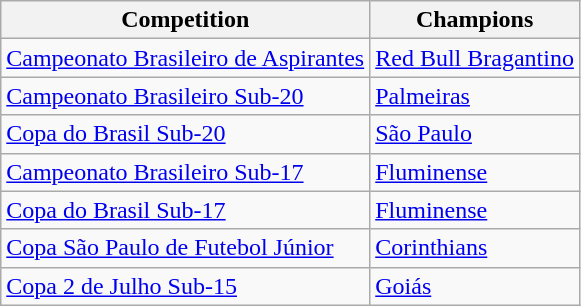<table class="wikitable">
<tr>
<th>Competition</th>
<th>Champions</th>
</tr>
<tr>
<td><a href='#'>Campeonato Brasileiro de Aspirantes</a></td>
<td><a href='#'>Red Bull Bragantino</a></td>
</tr>
<tr>
<td><a href='#'>Campeonato Brasileiro Sub-20</a></td>
<td><a href='#'>Palmeiras</a></td>
</tr>
<tr>
<td><a href='#'>Copa do Brasil Sub-20</a></td>
<td><a href='#'>São Paulo</a></td>
</tr>
<tr>
<td><a href='#'>Campeonato Brasileiro Sub-17</a></td>
<td><a href='#'>Fluminense</a></td>
</tr>
<tr>
<td><a href='#'>Copa do Brasil Sub-17</a></td>
<td><a href='#'>Fluminense</a></td>
</tr>
<tr>
<td><a href='#'>Copa São Paulo de Futebol Júnior</a></td>
<td><a href='#'>Corinthians</a></td>
</tr>
<tr>
<td><a href='#'>Copa 2 de Julho Sub-15</a></td>
<td><a href='#'>Goiás</a></td>
</tr>
</table>
